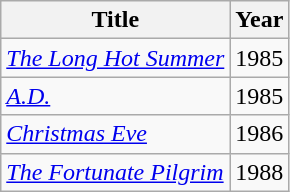<table class="wikitable" border="1">
<tr>
<th>Title</th>
<th>Year</th>
</tr>
<tr>
<td><em><a href='#'>The Long Hot Summer</a></em></td>
<td>1985</td>
</tr>
<tr>
<td><em><a href='#'>A.D.</a></em></td>
<td>1985</td>
</tr>
<tr>
<td><em><a href='#'>Christmas Eve</a></em></td>
<td>1986</td>
</tr>
<tr>
<td><em><a href='#'>The Fortunate Pilgrim</a></em></td>
<td>1988</td>
</tr>
</table>
